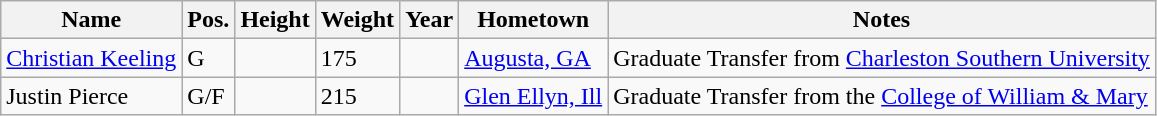<table class="wikitable sortable" style="font-size:100%;" border="1">
<tr>
<th>Name</th>
<th>Pos.</th>
<th>Height</th>
<th>Weight</th>
<th>Year</th>
<th>Hometown</th>
<th ! class="unsortable">Notes</th>
</tr>
<tr>
<td sortname><a href='#'>Christian Keeling</a></td>
<td>G</td>
<td></td>
<td>175</td>
<td></td>
<td><a href='#'>Augusta, GA</a></td>
<td>Graduate Transfer from <a href='#'>Charleston Southern University</a></td>
</tr>
<tr>
<td sortname>Justin Pierce</td>
<td>G/F</td>
<td></td>
<td>215</td>
<td></td>
<td><a href='#'>Glen Ellyn, Ill</a></td>
<td>Graduate Transfer from the <a href='#'>College of William & Mary</a></td>
</tr>
</table>
